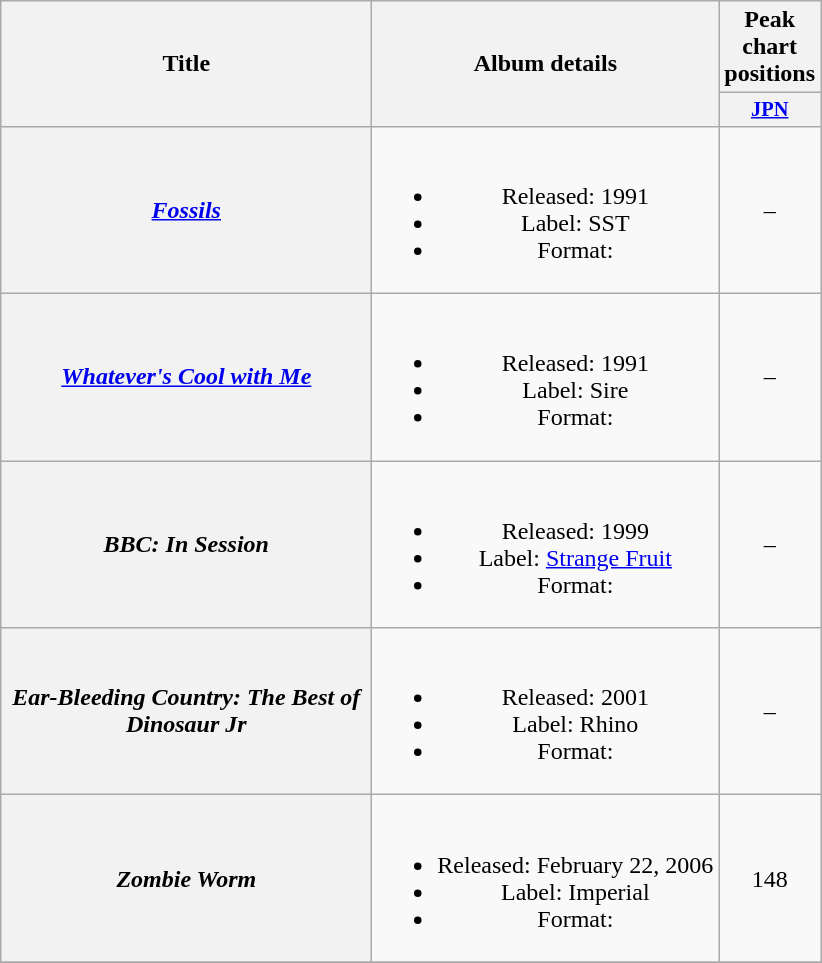<table class="wikitable plainrowheaders" style="text-align:center;">
<tr>
<th rowspan="2" style="width:15em;">Title</th>
<th rowspan="2">Album details</th>
<th colspan="1">Peak chart positions</th>
</tr>
<tr>
<th scope="col" style="width:2.5em;font-size:85%"><a href='#'>JPN</a><br></th>
</tr>
<tr>
<th scope="row"><em><a href='#'>Fossils</a></em></th>
<td><br><ul><li>Released: 1991</li><li>Label: SST</li><li>Format:</li></ul></td>
<td>–</td>
</tr>
<tr>
<th scope="row"><em><a href='#'>Whatever's Cool with Me</a></em></th>
<td><br><ul><li>Released: 1991</li><li>Label: Sire</li><li>Format:</li></ul></td>
<td>–</td>
</tr>
<tr>
<th scope="row"><em>BBC: In Session</em></th>
<td><br><ul><li>Released: 1999</li><li>Label: <a href='#'>Strange Fruit</a></li><li>Format:</li></ul></td>
<td>–</td>
</tr>
<tr>
<th scope="row"><em>Ear-Bleeding Country: The Best of Dinosaur Jr</em></th>
<td><br><ul><li>Released: 2001</li><li>Label: Rhino</li><li>Format:</li></ul></td>
<td>–</td>
</tr>
<tr>
<th scope="row"><em>Zombie Worm</em></th>
<td><br><ul><li>Released: February 22, 2006</li><li>Label: Imperial</li><li>Format:</li></ul></td>
<td>148</td>
</tr>
<tr>
</tr>
</table>
